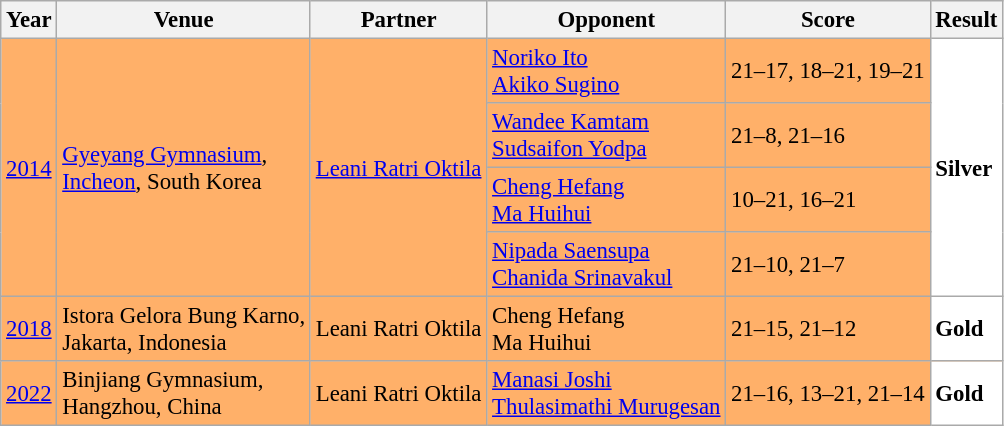<table class="sortable wikitable" style="font-size: 95%;">
<tr>
<th>Year</th>
<th>Venue</th>
<th>Partner</th>
<th>Opponent</th>
<th>Score</th>
<th>Result</th>
</tr>
<tr style="background:#FFB069">
<td rowspan="4" align="center"><a href='#'>2014</a></td>
<td rowspan="4" align="left"><a href='#'>Gyeyang Gymnasium</a>,<br><a href='#'>Incheon</a>, South Korea</td>
<td rowspan="4" align="left"> <a href='#'>Leani Ratri Oktila</a></td>
<td align="left"> <a href='#'>Noriko Ito</a>  <br>  <a href='#'>Akiko Sugino</a></td>
<td align="left">21–17, 18–21, 19–21</td>
<td rowspan="4" style="text-align:left; background:white"> <strong>Silver</strong></td>
</tr>
<tr style="background:#FFB069">
<td align="left"> <a href='#'>Wandee Kamtam</a>  <br>  <a href='#'>Sudsaifon Yodpa</a></td>
<td align="left">21–8, 21–16</td>
</tr>
<tr style="background:#FFB069">
<td align="left"> <a href='#'>Cheng Hefang</a><br> <a href='#'>Ma Huihui</a></td>
<td align="left">10–21, 16–21</td>
</tr>
<tr style="background:#FFB069">
<td align="left"> <a href='#'>Nipada Saensupa</a>  <br>  <a href='#'>Chanida Srinavakul</a></td>
<td align="left">21–10, 21–7</td>
</tr>
<tr style="background:#FFB069">
<td align="center"><a href='#'>2018</a></td>
<td align="left">Istora Gelora Bung Karno,<br>Jakarta, Indonesia</td>
<td align="left"> Leani Ratri Oktila</td>
<td align="left"> Cheng Hefang<br> Ma Huihui</td>
<td align="left">21–15, 21–12</td>
<td style="text-align:left; background:white"> <strong>Gold</strong></td>
</tr>
<tr style="background:#FFB069">
<td align="center"><a href='#'>2022</a></td>
<td align="left">Binjiang Gymnasium,<br>Hangzhou, China</td>
<td align="left"> Leani Ratri Oktila</td>
<td align="left"> <a href='#'>Manasi Joshi</a><br>  <a href='#'>Thulasimathi Murugesan</a></td>
<td align="left">21–16, 13–21, 21–14</td>
<td style="text-align:left; background:white"> <strong>Gold</strong></td>
</tr>
</table>
